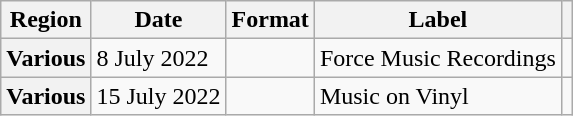<table class="wikitable plainrowheaders">
<tr>
<th scope="col">Region</th>
<th scope="col">Date</th>
<th scope="col">Format</th>
<th scope="col">Label</th>
<th scope="col"></th>
</tr>
<tr>
<th scope="row">Various</th>
<td aling="center">8 July 2022</td>
<td aling="center"></td>
<td aling="center">Force Music Recordings</td>
<td align="center"></td>
</tr>
<tr>
<th scope="row">Various</th>
<td aling="center">15 July 2022</td>
<td aling="center"></td>
<td aling="center">Music on Vinyl</td>
<td align="center"></td>
</tr>
</table>
